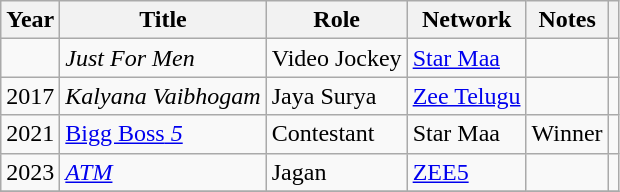<table class="wikitable plainrowheaders sortable">
<tr style="text-align:centre;">
<th scope="col">Year</th>
<th scope="col">Title</th>
<th scope="col">Role</th>
<th scope="col">Network</th>
<th scope="col">Notes</th>
<th class="unsortable" ></th>
</tr>
<tr>
<td></td>
<td><em>Just For Men</em></td>
<td>Video Jockey</td>
<td><a href='#'>Star Maa</a></td>
<td></td>
<td></td>
</tr>
<tr>
<td>2017</td>
<td><em>Kalyana Vaibhogam</em></td>
<td>Jaya Surya</td>
<td><a href='#'>Zee Telugu</a></td>
<td></td>
<td></td>
</tr>
<tr>
<td>2021</td>
<td><em> <a href='#'></em>Bigg Boss<em> 5</a></em></td>
<td>Contestant</td>
<td>Star Maa</td>
<td>Winner</td>
<td></td>
</tr>
<tr>
<td>2023</td>
<td><a href='#'><em>ATM</em></a></td>
<td>Jagan</td>
<td><a href='#'>ZEE5</a></td>
<td></td>
<td></td>
</tr>
<tr>
</tr>
</table>
